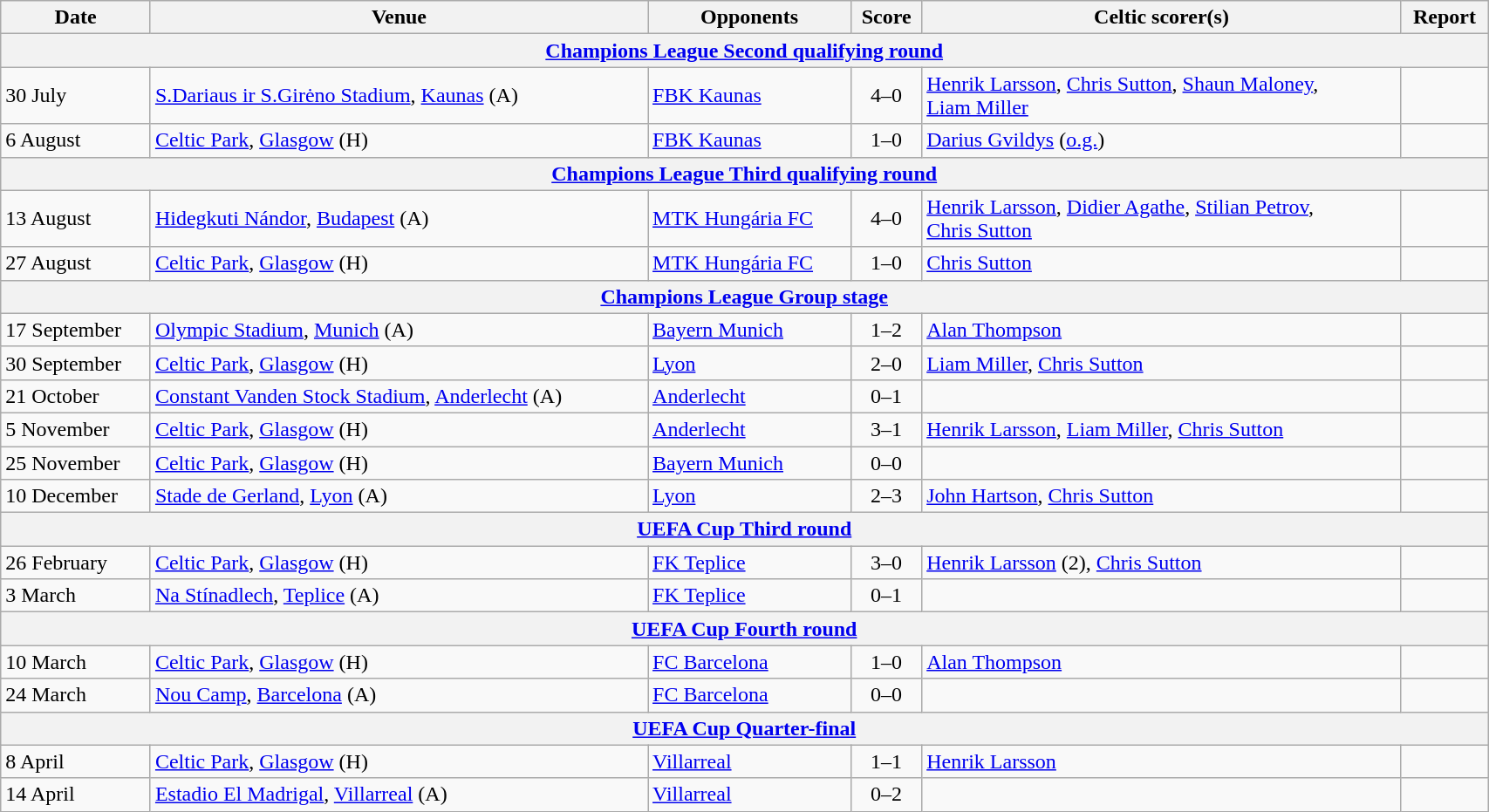<table class="wikitable" width=90%>
<tr>
<th>Date</th>
<th>Venue</th>
<th>Opponents</th>
<th>Score</th>
<th>Celtic scorer(s)</th>
<th>Report</th>
</tr>
<tr>
<th colspan=7><a href='#'>Champions League Second qualifying round</a></th>
</tr>
<tr>
<td>30 July</td>
<td><a href='#'>S.Dariaus ir S.Girėno Stadium</a>, <a href='#'>Kaunas</a> (A)</td>
<td> <a href='#'>FBK Kaunas</a></td>
<td align=center>4–0</td>
<td><a href='#'>Henrik Larsson</a>, <a href='#'>Chris Sutton</a>, <a href='#'>Shaun Maloney</a>,<br> <a href='#'>Liam Miller</a></td>
<td></td>
</tr>
<tr>
<td>6 August</td>
<td><a href='#'>Celtic Park</a>, <a href='#'>Glasgow</a> (H)</td>
<td> <a href='#'>FBK Kaunas</a></td>
<td align=center>1–0</td>
<td><a href='#'>Darius Gvildys</a> (<a href='#'>o.g.</a>)</td>
<td></td>
</tr>
<tr>
<th colspan=7><a href='#'>Champions League Third qualifying round</a></th>
</tr>
<tr>
<td>13 August</td>
<td><a href='#'>Hidegkuti Nándor</a>, <a href='#'>Budapest</a> (A)</td>
<td> <a href='#'>MTK Hungária FC</a></td>
<td align=center>4–0</td>
<td><a href='#'>Henrik Larsson</a>, <a href='#'>Didier Agathe</a>, <a href='#'>Stilian Petrov</a>,<br> <a href='#'>Chris Sutton</a></td>
<td></td>
</tr>
<tr>
<td>27 August</td>
<td><a href='#'>Celtic Park</a>, <a href='#'>Glasgow</a> (H)</td>
<td> <a href='#'>MTK Hungária FC</a></td>
<td align=center>1–0</td>
<td><a href='#'>Chris Sutton</a></td>
<td></td>
</tr>
<tr>
<th colspan=7><a href='#'>Champions League Group stage</a></th>
</tr>
<tr>
<td>17 September</td>
<td><a href='#'>Olympic Stadium</a>, <a href='#'>Munich</a> (A)</td>
<td> <a href='#'>Bayern Munich</a></td>
<td align=center>1–2</td>
<td><a href='#'>Alan Thompson</a></td>
<td></td>
</tr>
<tr>
<td>30 September</td>
<td><a href='#'>Celtic Park</a>, <a href='#'>Glasgow</a> (H)</td>
<td> <a href='#'>Lyon</a></td>
<td align=center>2–0</td>
<td><a href='#'>Liam Miller</a>, <a href='#'>Chris Sutton</a></td>
<td></td>
</tr>
<tr>
<td>21 October</td>
<td><a href='#'>Constant Vanden Stock Stadium</a>, <a href='#'>Anderlecht</a> (A)</td>
<td> <a href='#'>Anderlecht</a></td>
<td align=center>0–1</td>
<td></td>
<td></td>
</tr>
<tr>
<td>5 November</td>
<td><a href='#'>Celtic Park</a>, <a href='#'>Glasgow</a> (H)</td>
<td> <a href='#'>Anderlecht</a></td>
<td align=center>3–1</td>
<td><a href='#'>Henrik Larsson</a>, <a href='#'>Liam Miller</a>, <a href='#'>Chris Sutton</a></td>
<td></td>
</tr>
<tr>
<td>25 November</td>
<td><a href='#'>Celtic Park</a>, <a href='#'>Glasgow</a> (H)</td>
<td> <a href='#'>Bayern Munich</a></td>
<td align=center>0–0</td>
<td></td>
<td></td>
</tr>
<tr>
<td>10 December</td>
<td><a href='#'>Stade de Gerland</a>, <a href='#'>Lyon</a> (A)</td>
<td> <a href='#'>Lyon</a></td>
<td align=center>2–3</td>
<td><a href='#'>John Hartson</a>, <a href='#'>Chris Sutton</a></td>
<td></td>
</tr>
<tr>
<th colspan=7><a href='#'>UEFA Cup Third round</a></th>
</tr>
<tr>
<td>26 February</td>
<td><a href='#'>Celtic Park</a>, <a href='#'>Glasgow</a> (H)</td>
<td> <a href='#'>FK Teplice</a></td>
<td align=center>3–0</td>
<td><a href='#'>Henrik Larsson</a> (2), <a href='#'>Chris Sutton</a></td>
<td></td>
</tr>
<tr>
<td>3 March</td>
<td><a href='#'>Na Stínadlech</a>, <a href='#'>Teplice</a> (A)</td>
<td> <a href='#'>FK Teplice</a></td>
<td align=center>0–1</td>
<td></td>
<td></td>
</tr>
<tr>
<th colspan=7><a href='#'>UEFA Cup Fourth round</a></th>
</tr>
<tr>
<td>10 March</td>
<td><a href='#'>Celtic Park</a>, <a href='#'>Glasgow</a> (H)</td>
<td> <a href='#'>FC Barcelona</a></td>
<td align=center>1–0</td>
<td><a href='#'>Alan Thompson</a></td>
<td></td>
</tr>
<tr>
<td>24 March</td>
<td><a href='#'>Nou Camp</a>, <a href='#'>Barcelona</a> (A)</td>
<td> <a href='#'>FC Barcelona</a></td>
<td align=center>0–0</td>
<td></td>
<td></td>
</tr>
<tr>
<th colspan=7><a href='#'>UEFA Cup Quarter-final</a></th>
</tr>
<tr>
<td>8 April</td>
<td><a href='#'>Celtic Park</a>, <a href='#'>Glasgow</a> (H)</td>
<td> <a href='#'>Villarreal</a></td>
<td align=center>1–1</td>
<td><a href='#'>Henrik Larsson</a></td>
<td></td>
</tr>
<tr>
<td>14 April</td>
<td><a href='#'>Estadio El Madrigal</a>, <a href='#'>Villarreal</a> (A)</td>
<td> <a href='#'>Villarreal</a></td>
<td align=center>0–2</td>
<td></td>
<td></td>
</tr>
</table>
